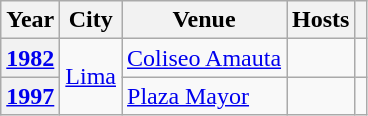<table class="wikitable plainrowheaders">
<tr>
<th>Year</th>
<th>City</th>
<th>Venue</th>
<th>Hosts</th>
<th></th>
</tr>
<tr>
<th scope="row"><a href='#'>1982</a></th>
<td rowspan=2><a href='#'>Lima</a></td>
<td><a href='#'>Coliseo Amauta</a></td>
<td></td>
<td></td>
</tr>
<tr>
<th scope="row"><a href='#'>1997</a></th>
<td><a href='#'>Plaza Mayor</a></td>
<td></td>
<td></td>
</tr>
</table>
